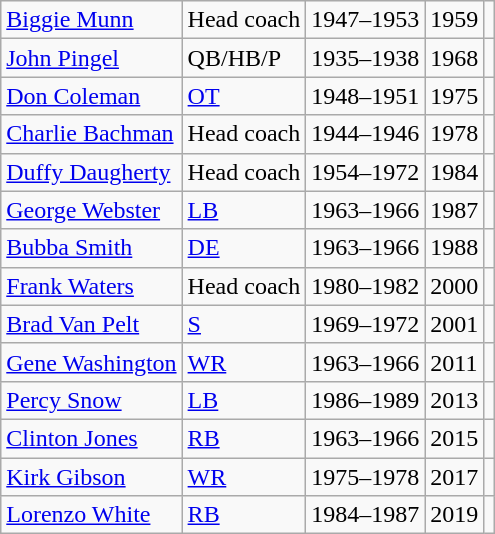<table class="wikitable">
<tr>
<td><a href='#'>Biggie Munn</a></td>
<td>Head coach</td>
<td>1947–1953</td>
<td>1959</td>
<td></td>
</tr>
<tr>
<td><a href='#'>John Pingel</a></td>
<td>QB/HB/P</td>
<td>1935–1938</td>
<td>1968</td>
<td></td>
</tr>
<tr>
<td><a href='#'>Don Coleman</a></td>
<td><a href='#'>OT</a></td>
<td>1948–1951</td>
<td>1975</td>
<td></td>
</tr>
<tr>
<td><a href='#'>Charlie Bachman</a></td>
<td>Head coach</td>
<td>1944–1946</td>
<td>1978</td>
<td></td>
</tr>
<tr>
<td><a href='#'>Duffy Daugherty</a></td>
<td>Head coach</td>
<td>1954–1972</td>
<td>1984</td>
<td></td>
</tr>
<tr>
<td><a href='#'>George Webster</a></td>
<td><a href='#'>LB</a></td>
<td>1963–1966</td>
<td>1987</td>
<td></td>
</tr>
<tr>
<td><a href='#'>Bubba Smith</a></td>
<td><a href='#'>DE</a></td>
<td>1963–1966</td>
<td>1988</td>
<td></td>
</tr>
<tr>
<td><a href='#'>Frank Waters</a></td>
<td>Head coach</td>
<td>1980–1982</td>
<td>2000</td>
<td></td>
</tr>
<tr>
<td><a href='#'>Brad Van Pelt</a></td>
<td><a href='#'>S</a></td>
<td>1969–1972</td>
<td>2001</td>
<td></td>
</tr>
<tr>
<td><a href='#'>Gene Washington</a></td>
<td><a href='#'>WR</a></td>
<td>1963–1966</td>
<td>2011</td>
<td></td>
</tr>
<tr>
<td><a href='#'>Percy Snow</a></td>
<td><a href='#'>LB</a></td>
<td>1986–1989</td>
<td>2013</td>
<td></td>
</tr>
<tr>
<td><a href='#'>Clinton Jones</a></td>
<td><a href='#'>RB</a></td>
<td>1963–1966</td>
<td>2015</td>
<td></td>
</tr>
<tr>
<td><a href='#'>Kirk Gibson</a></td>
<td><a href='#'>WR</a></td>
<td>1975–1978</td>
<td>2017</td>
<td></td>
</tr>
<tr>
<td><a href='#'>Lorenzo White</a></td>
<td><a href='#'>RB</a></td>
<td>1984–1987</td>
<td>2019</td>
<td></td>
</tr>
</table>
